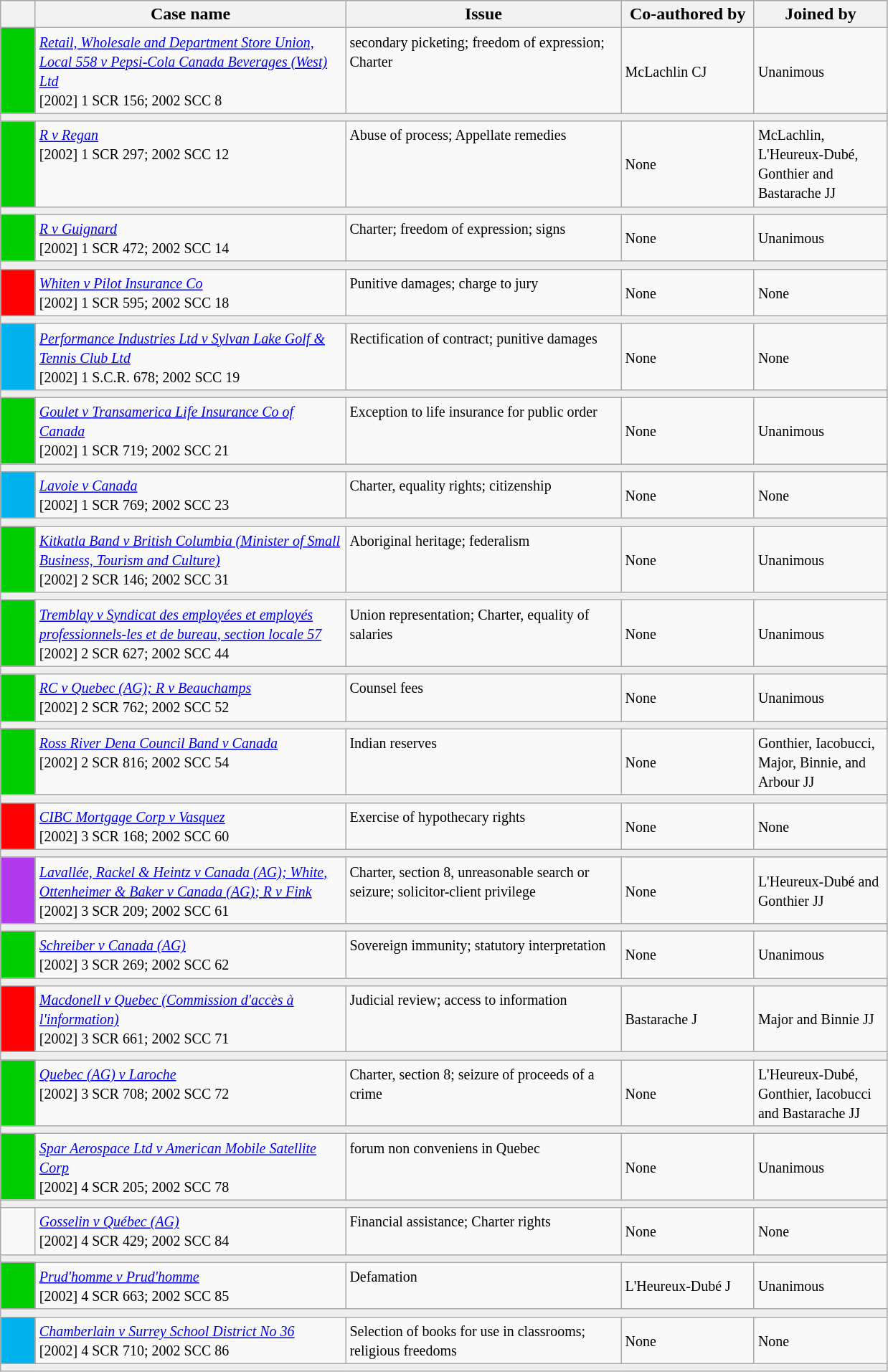<table class="wikitable" width=825>
<tr bgcolor="#CCCCCC">
<th width=25px></th>
<th width=35%>Case name</th>
<th>Issue</th>
<th width=15%>Co-authored by</th>
<th width=15%>Joined by</th>
</tr>
<tr>
<td bgcolor="00cd00"></td>
<td align=left valign=top><small><em><a href='#'>Retail, Wholesale and Department Store Union, Local 558 v Pepsi-Cola Canada Beverages (West) Ltd</a></em><br> [2002] 1 SCR 156; 2002 SCC 8 </small></td>
<td valign=top><small>secondary picketing; freedom of expression; Charter</small></td>
<td><small> McLachlin CJ</small></td>
<td><small> Unanimous</small></td>
</tr>
<tr>
<td bgcolor=#EEEEEE colspan=5 valign=top><small></small></td>
</tr>
<tr>
<td bgcolor="00cd00"></td>
<td align=left valign=top><small><em><a href='#'>R v Regan</a></em><br> [2002] 1 SCR 297; 2002 SCC 12 </small></td>
<td valign=top><small>Abuse of process; Appellate remedies</small></td>
<td><small> None</small></td>
<td><small> McLachlin, L'Heureux-Dubé, Gonthier and Bastarache JJ</small></td>
</tr>
<tr>
<td bgcolor=#EEEEEE colspan=5 valign=top><small></small></td>
</tr>
<tr>
<td bgcolor="00cd00"></td>
<td align=left valign=top><small><em><a href='#'>R v Guignard</a></em><br> [2002] 1 SCR 472; 2002 SCC 14 </small></td>
<td valign=top><small>Charter; freedom of expression; signs</small></td>
<td><small> None</small></td>
<td><small> Unanimous</small></td>
</tr>
<tr>
<td bgcolor=#EEEEEE colspan=5 valign=top><small></small></td>
</tr>
<tr>
<td bgcolor="red"></td>
<td align=left valign=top><small><em><a href='#'>Whiten v Pilot Insurance Co</a></em><br> [2002] 1 SCR 595; 2002 SCC 18 </small></td>
<td valign=top><small>Punitive damages; charge to jury</small></td>
<td><small> None</small></td>
<td><small> None</small></td>
</tr>
<tr>
<td bgcolor=#EEEEEE colspan=5 valign=top><small></small></td>
</tr>
<tr>
<td bgcolor="00B2EE"></td>
<td align=left valign=top><small><em><a href='#'>Performance Industries Ltd v Sylvan Lake Golf & Tennis Club Ltd</a></em><br> [2002] 1 S.C.R. 678; 2002 SCC 19 </small></td>
<td valign=top><small>Rectification of contract; punitive damages</small></td>
<td><small> None</small></td>
<td><small> None</small></td>
</tr>
<tr>
<td bgcolor=#EEEEEE colspan=5 valign=top><small></small></td>
</tr>
<tr>
<td bgcolor="00cd00"></td>
<td align=left valign=top><small><em><a href='#'>Goulet v Transamerica Life Insurance Co of Canada</a></em><br> [2002] 1 SCR 719; 2002 SCC 21 </small></td>
<td valign=top><small>Exception to life insurance for public order</small></td>
<td><small> None</small></td>
<td><small> Unanimous</small></td>
</tr>
<tr>
<td bgcolor=#EEEEEE colspan=5 valign=top><small></small></td>
</tr>
<tr>
<td bgcolor="00B2EE"></td>
<td align=left valign=top><small><em><a href='#'>Lavoie v Canada</a></em><br> [2002] 1 SCR 769; 2002 SCC 23 </small></td>
<td valign=top><small>Charter, equality rights; citizenship</small></td>
<td><small>None</small></td>
<td><small> None</small></td>
</tr>
<tr>
<td bgcolor=#EEEEEE colspan=5 valign=top><small></small></td>
</tr>
<tr>
<td bgcolor="00cd00"></td>
<td align=left valign=top><small><em><a href='#'>Kitkatla Band v British Columbia (Minister of Small Business, Tourism and Culture)</a></em><br> [2002] 2 SCR 146; 2002 SCC 31 </small></td>
<td valign=top><small>Aboriginal heritage; federalism</small></td>
<td><small> None</small></td>
<td><small> Unanimous</small></td>
</tr>
<tr>
<td bgcolor=#EEEEEE colspan=5 valign=top><small></small></td>
</tr>
<tr>
<td bgcolor="00cd00"></td>
<td align=left valign=top><small><em><a href='#'>Tremblay v Syndicat des employées et employés professionnels-les et de bureau, section locale 57</a></em><br> [2002] 2 SCR 627; 2002 SCC 44 </small></td>
<td valign=top><small>Union representation; Charter, equality of salaries</small></td>
<td><small> None</small></td>
<td><small> Unanimous</small></td>
</tr>
<tr>
<td bgcolor=#EEEEEE colspan=5 valign=top><small></small></td>
</tr>
<tr>
<td bgcolor="00cd00"></td>
<td align=left valign=top><small><em><a href='#'>RC v Quebec (AG); R v Beauchamps</a></em><br> [2002] 2 SCR 762; 2002 SCC 52 </small></td>
<td valign=top><small>Counsel fees</small></td>
<td><small> None</small></td>
<td><small> Unanimous</small></td>
</tr>
<tr>
<td bgcolor=#EEEEEE colspan=5 valign=top><small></small></td>
</tr>
<tr>
<td bgcolor="00cd00"></td>
<td align=left valign=top><small><em><a href='#'>Ross River Dena Council Band v Canada</a></em><br> [2002] 2 SCR 816; 2002 SCC 54 </small></td>
<td valign=top><small>Indian reserves</small></td>
<td><small> None</small></td>
<td><small> Gonthier, Iacobucci, Major, Binnie, and Arbour JJ</small></td>
</tr>
<tr>
<td bgcolor=#EEEEEE colspan=5 valign=top><small></small></td>
</tr>
<tr>
<td bgcolor="red"></td>
<td align=left valign=top><small><em><a href='#'>CIBC Mortgage Corp v Vasquez</a></em><br> [2002] 3 SCR 168; 2002 SCC 60 </small></td>
<td valign=top><small>Exercise of hypothecary rights</small></td>
<td><small> None</small></td>
<td><small> None</small></td>
</tr>
<tr>
<td bgcolor=#EEEEEE colspan=5 valign=top><small></small></td>
</tr>
<tr>
<td bgcolor="B23AEE"></td>
<td align=left valign=top><small><em><a href='#'>Lavallée, Rackel & Heintz v Canada (AG); White, Ottenheimer & Baker v Canada (AG); R v Fink</a></em><br> [2002] 3 SCR 209; 2002 SCC 61 </small></td>
<td valign=top><small>Charter, section 8, unreasonable search or seizure; solicitor-client privilege</small></td>
<td><small> None</small></td>
<td><small>L'Heureux-Dubé and Gonthier JJ</small></td>
</tr>
<tr>
<td bgcolor=#EEEEEE colspan=5 valign=top><small></small></td>
</tr>
<tr>
<td bgcolor="00cd00"></td>
<td align=left valign=top><small><em><a href='#'>Schreiber v Canada (AG)</a></em><br> [2002] 3 SCR 269; 2002 SCC 62 </small></td>
<td valign=top><small>Sovereign immunity; statutory interpretation</small></td>
<td><small> None</small></td>
<td><small> Unanimous</small></td>
</tr>
<tr>
<td bgcolor=#EEEEEE colspan=5 valign=top><small></small></td>
</tr>
<tr>
<td bgcolor="red"></td>
<td align=left valign=top><small><em><a href='#'>Macdonell v Quebec (Commission d'accès à l'information)</a></em><br> [2002] 3 SCR 661; 2002 SCC 71 </small></td>
<td valign=top><small> Judicial review; access to information</small></td>
<td><small>Bastarache J</small></td>
<td><small>Major and Binnie JJ</small></td>
</tr>
<tr>
<td bgcolor=#EEEEEE colspan=5 valign=top><small></small></td>
</tr>
<tr>
<td bgcolor="00cd00"></td>
<td align=left valign=top><small><em><a href='#'>Quebec (AG) v Laroche</a></em><br> [2002] 3 SCR 708; 2002 SCC 72 </small></td>
<td valign=top><small>Charter, section 8; seizure of proceeds of a crime</small></td>
<td><small> None</small></td>
<td><small> L'Heureux-Dubé, Gonthier, Iacobucci and Bastarache JJ</small></td>
</tr>
<tr>
<td bgcolor=#EEEEEE colspan=5 valign=top><small></small></td>
</tr>
<tr>
<td bgcolor="00cd00"></td>
<td align=left valign=top><small><em><a href='#'>Spar Aerospace Ltd v American Mobile Satellite Corp</a></em><br> [2002] 4 SCR 205; 2002 SCC 78 </small></td>
<td valign=top><small>forum non conveniens in Quebec</small></td>
<td><small> None</small></td>
<td><small> Unanimous</small></td>
</tr>
<tr>
<td bgcolor=#EEEEEE colspan=5 valign=top><small></small></td>
</tr>
<tr>
<td bgcolor=""></td>
<td align=left valign=top><small><em><a href='#'>Gosselin v Québec (AG)</a></em><br> [2002] 4 SCR 429; 2002 SCC 84 </small></td>
<td valign=top><small>Financial assistance; Charter rights</small></td>
<td><small> None</small></td>
<td><small> None</small></td>
</tr>
<tr>
<td bgcolor=#EEEEEE colspan=5 valign=top><small></small></td>
</tr>
<tr>
<td bgcolor="00cd00"></td>
<td align=left valign=top><small><em><a href='#'>Prud'homme v Prud'homme</a></em><br> [2002] 4 SCR 663; 2002 SCC 85 </small></td>
<td valign=top><small>Defamation</small></td>
<td><small> L'Heureux-Dubé J</small></td>
<td><small> Unanimous</small></td>
</tr>
<tr>
<td bgcolor=#EEEEEE colspan=5 valign=top><small></small></td>
</tr>
<tr>
<td bgcolor="00B2EE"></td>
<td align=left valign=top><small><em><a href='#'>Chamberlain v Surrey School District No 36</a></em><br> [2002] 4 SCR 710; 2002 SCC 86 </small></td>
<td valign=top><small>Selection of books  for use in classrooms; religious freedoms</small></td>
<td><small> None</small></td>
<td><small> None</small></td>
</tr>
<tr>
<td bgcolor=#EEEEEE colspan=5 valign=top><small></small></td>
</tr>
</table>
